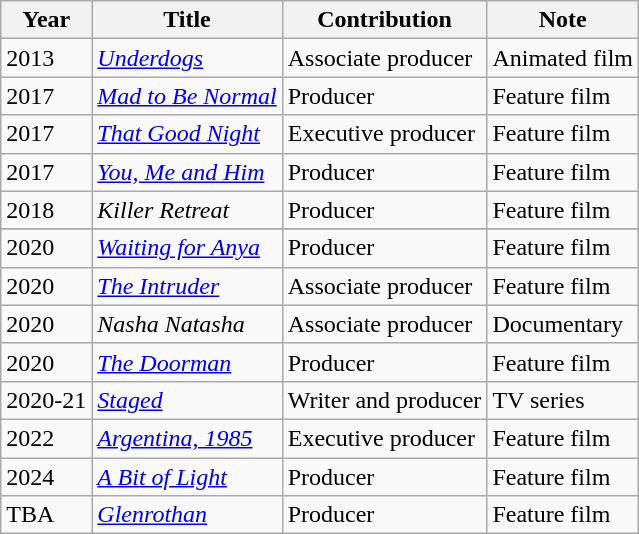<table class="wikitable sortable">
<tr>
<th>Year</th>
<th>Title</th>
<th>Contribution</th>
<th>Note</th>
</tr>
<tr>
<td>2013</td>
<td><em><a href='#'>Underdogs</a></em></td>
<td>Associate producer</td>
<td>Animated film</td>
</tr>
<tr>
<td>2017</td>
<td><em><a href='#'>Mad to Be Normal</a></em></td>
<td>Producer</td>
<td>Feature film</td>
</tr>
<tr>
<td>2017</td>
<td><em><a href='#'>That Good Night</a></em></td>
<td>Executive producer</td>
<td>Feature film</td>
</tr>
<tr>
<td>2017</td>
<td><em><a href='#'>You, Me and Him</a></em></td>
<td>Producer</td>
<td>Feature film</td>
</tr>
<tr>
<td>2018</td>
<td><em>Killer Retreat</em></td>
<td>Producer</td>
<td>Feature film</td>
</tr>
<tr>
</tr>
<tr>
<td>2020</td>
<td><em><a href='#'>Waiting for Anya</a></em></td>
<td>Producer</td>
<td>Feature film</td>
</tr>
<tr>
<td>2020</td>
<td><em><a href='#'>The Intruder</a></em></td>
<td>Associate producer</td>
<td>Feature film</td>
</tr>
<tr>
<td>2020</td>
<td><em>Nasha Natasha</em></td>
<td>Associate producer</td>
<td>Documentary</td>
</tr>
<tr>
<td>2020</td>
<td><em><a href='#'>The Doorman</a></em></td>
<td>Producer</td>
<td>Feature film</td>
</tr>
<tr>
<td>2020-21</td>
<td><em><a href='#'>Staged</a></em></td>
<td>Writer and producer</td>
<td>TV series</td>
</tr>
<tr>
<td>2022</td>
<td><em><a href='#'>Argentina, 1985</a></em></td>
<td>Executive producer</td>
<td>Feature film</td>
</tr>
<tr>
<td>2024</td>
<td><em><a href='#'>A Bit of Light</a></em></td>
<td>Producer</td>
<td>Feature film</td>
</tr>
<tr>
<td>TBA</td>
<td><em><a href='#'>Glenrothan</a></em></td>
<td>Producer</td>
<td>Feature film</td>
</tr>
</table>
